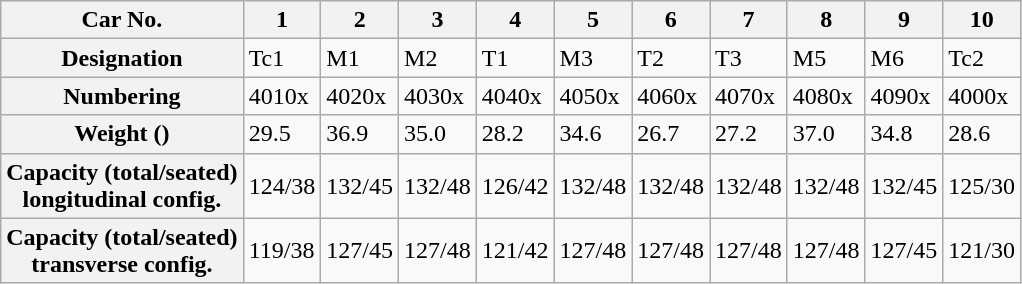<table class="wikitable">
<tr>
<th>Car No.</th>
<th>1</th>
<th>2</th>
<th>3</th>
<th>4</th>
<th>5</th>
<th>6</th>
<th>7</th>
<th>8</th>
<th>9</th>
<th>10</th>
</tr>
<tr>
<th>Designation</th>
<td>Tc1</td>
<td>M1</td>
<td>M2</td>
<td>T1</td>
<td>M3</td>
<td>T2</td>
<td>T3</td>
<td>M5</td>
<td>M6</td>
<td>Tc2</td>
</tr>
<tr>
<th>Numbering</th>
<td>4010x</td>
<td>4020x</td>
<td>4030x</td>
<td>4040x</td>
<td>4050x</td>
<td>4060x</td>
<td>4070x</td>
<td>4080x</td>
<td>4090x</td>
<td>4000x</td>
</tr>
<tr>
<th>Weight ()</th>
<td>29.5</td>
<td>36.9</td>
<td>35.0</td>
<td>28.2</td>
<td>34.6</td>
<td>26.7</td>
<td>27.2</td>
<td>37.0</td>
<td>34.8</td>
<td>28.6</td>
</tr>
<tr>
<th>Capacity (total/seated) <br>longitudinal config.</th>
<td>124/38</td>
<td>132/45</td>
<td>132/48</td>
<td>126/42</td>
<td>132/48</td>
<td>132/48</td>
<td>132/48</td>
<td>132/48</td>
<td>132/45</td>
<td>125/30</td>
</tr>
<tr>
<th>Capacity (total/seated) <br>transverse config.</th>
<td>119/38</td>
<td>127/45</td>
<td>127/48</td>
<td>121/42</td>
<td>127/48</td>
<td>127/48</td>
<td>127/48</td>
<td>127/48</td>
<td>127/45</td>
<td>121/30</td>
</tr>
</table>
